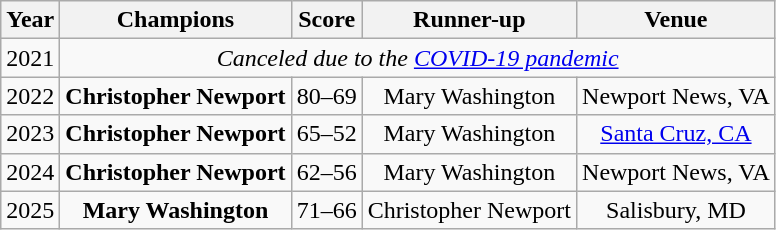<table class="wikitable sortable">
<tr>
<th>Year</th>
<th>Champions</th>
<th>Score</th>
<th>Runner-up</th>
<th>Venue</th>
</tr>
<tr align=center>
<td>2021</td>
<td colspan=5><em>Canceled due to the <a href='#'>COVID-19 pandemic</a></td>
</tr>
<tr align=center>
<td>2022</td>
<td><strong>Christopher Newport</strong></td>
<td>80–69</td>
<td>Mary Washington</td>
<td>Newport News, VA</td>
</tr>
<tr align=center>
<td>2023</td>
<td><strong>Christopher Newport</strong></td>
<td>65–52</td>
<td>Mary Washington</td>
<td><a href='#'>Santa Cruz, CA</a></td>
</tr>
<tr align=center>
<td>2024</td>
<td><strong>Christopher Newport</strong></td>
<td>62–56</td>
<td>Mary Washington</td>
<td>Newport News, VA</td>
</tr>
<tr align=center>
<td>2025</td>
<td><strong>Mary Washington</strong></td>
<td>71–66</td>
<td>Christopher Newport</td>
<td>Salisbury, MD</td>
</tr>
</table>
